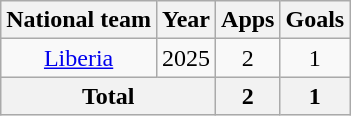<table class="wikitable" style="text-align:center">
<tr>
<th>National team</th>
<th>Year</th>
<th>Apps</th>
<th>Goals</th>
</tr>
<tr>
<td><a href='#'>Liberia</a></td>
<td>2025</td>
<td>2</td>
<td>1</td>
</tr>
<tr>
<th colspan="2">Total</th>
<th>2</th>
<th>1</th>
</tr>
</table>
